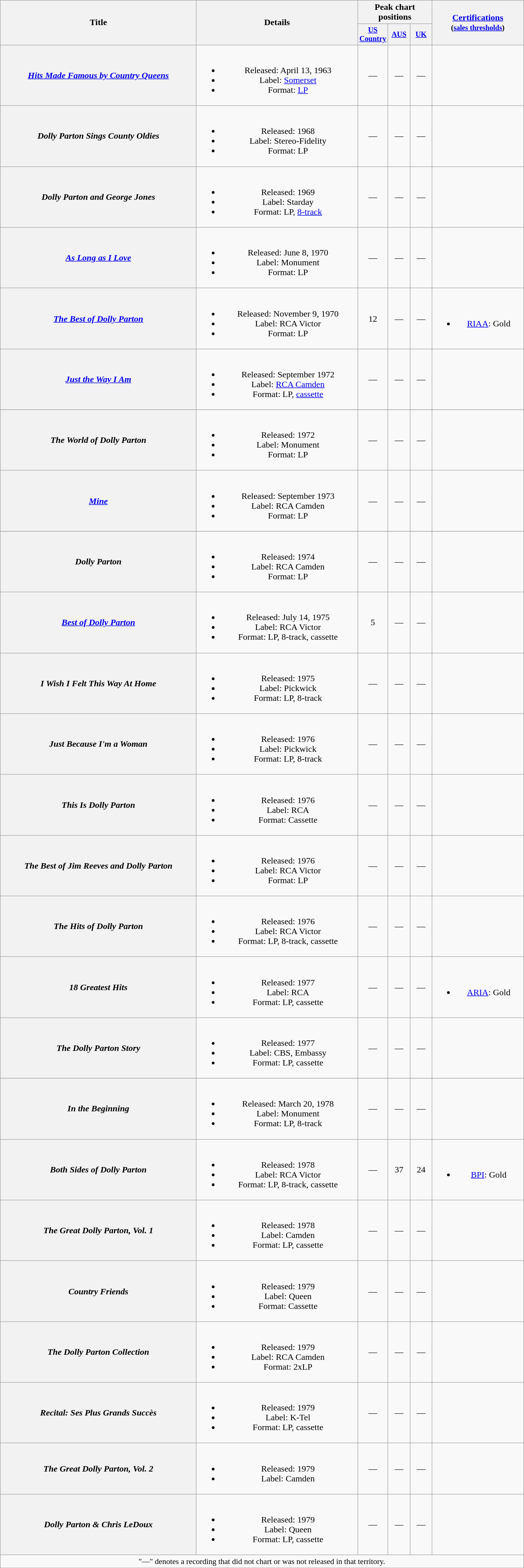<table class="wikitable plainrowheaders" style="text-align:center;">
<tr>
<th rowspan="2" style="width:22em;">Title</th>
<th rowspan="2" style="width:18em;">Details</th>
<th colspan="3">Peak chart<br>positions</th>
<th rowspan="2" style="width:10em;"><a href='#'>Certifications</a><br><small>(<a href='#'>sales thresholds</a>)</small></th>
</tr>
<tr>
<th scope="col" style="width:2.5em;font-size:85%;"><a href='#'>US Country</a><br></th>
<th scope="col" style="width:2.5em;font-size:85%;"><a href='#'>AUS</a><br></th>
<th scope="col" style="width:2.5em;font-size:85%;"><a href='#'>UK</a><br></th>
</tr>
<tr>
<th scope="row"><em><a href='#'>Hits Made Famous by Country Queens</a></em></th>
<td><br><ul><li>Released: April 13, 1963</li><li>Label: <a href='#'>Somerset</a></li><li>Format: <a href='#'>LP</a></li></ul></td>
<td>—</td>
<td>—</td>
<td>—</td>
<td></td>
</tr>
<tr>
<th scope="row"><em>Dolly Parton Sings County Oldies</em></th>
<td><br><ul><li>Released: 1968</li><li>Label: Stereo-Fidelity</li><li>Format: LP</li></ul></td>
<td>—</td>
<td>—</td>
<td>—</td>
<td></td>
</tr>
<tr>
<th scope="row"><em>Dolly Parton and George Jones</em><br></th>
<td><br><ul><li>Released: 1969</li><li>Label: Starday</li><li>Format: LP, <a href='#'>8-track</a></li></ul></td>
<td>—</td>
<td>—</td>
<td>—</td>
<td></td>
</tr>
<tr>
<th scope="row"><em><a href='#'>As Long as I Love</a></em></th>
<td><br><ul><li>Released: June 8, 1970</li><li>Label: Monument</li><li>Format: LP</li></ul></td>
<td>—</td>
<td>—</td>
<td>—</td>
<td></td>
</tr>
<tr>
<th scope="row"><em><a href='#'>The Best of Dolly Parton</a></em></th>
<td><br><ul><li>Released: November 9, 1970</li><li>Label: RCA Victor</li><li>Format: LP</li></ul></td>
<td>12</td>
<td>—</td>
<td>—</td>
<td><br><ul><li><a href='#'>RIAA</a>: Gold</li></ul></td>
</tr>
<tr>
<th scope="row"><em><a href='#'>Just the Way I Am</a></em></th>
<td><br><ul><li>Released: September 1972</li><li>Label: <a href='#'>RCA Camden</a></li><li>Format: LP, <a href='#'>cassette</a></li></ul></td>
<td>—</td>
<td>—</td>
<td>—</td>
<td></td>
</tr>
<tr>
</tr>
<tr>
<th scope="row"><em>The World of Dolly Parton</em></th>
<td><br><ul><li>Released: 1972</li><li>Label: Monument</li><li>Format: LP</li></ul></td>
<td>—</td>
<td>—</td>
<td>—</td>
<td></td>
</tr>
<tr>
<th scope="row"><em><a href='#'>Mine</a></em></th>
<td><br><ul><li>Released: September 1973</li><li>Label: RCA Camden</li><li>Format: LP</li></ul></td>
<td>—</td>
<td>—</td>
<td>—</td>
<td></td>
</tr>
<tr>
</tr>
<tr>
<th scope="row"><em>Dolly Parton</em></th>
<td><br><ul><li>Released: 1974</li><li>Label: RCA Camden</li><li>Format: LP</li></ul></td>
<td>—</td>
<td>—</td>
<td>—</td>
<td></td>
</tr>
<tr>
<th scope="row"><em><a href='#'>Best of Dolly Parton</a></em></th>
<td><br><ul><li>Released: July 14, 1975</li><li>Label: RCA Victor</li><li>Format: LP, 8-track, cassette</li></ul></td>
<td>5</td>
<td>—</td>
<td>—</td>
<td></td>
</tr>
<tr>
<th scope="row"><em>I Wish I Felt This Way At Home</em></th>
<td><br><ul><li>Released: 1975</li><li>Label: Pickwick</li><li>Format: LP, 8-track</li></ul></td>
<td>—</td>
<td>—</td>
<td>—</td>
<td></td>
</tr>
<tr>
<th scope="row"><em>Just Because I'm a Woman</em></th>
<td><br><ul><li>Released: 1976</li><li>Label: Pickwick</li><li>Format: LP, 8-track</li></ul></td>
<td>—</td>
<td>—</td>
<td>—</td>
<td></td>
</tr>
<tr>
<th scope="row"><em>This Is Dolly Parton</em></th>
<td><br><ul><li>Released: 1976</li><li>Label: RCA</li><li>Format: Cassette</li></ul></td>
<td>—</td>
<td>—</td>
<td>—</td>
<td></td>
</tr>
<tr>
<th scope="row"><em>The Best of Jim Reeves and Dolly Parton</em><br></th>
<td><br><ul><li>Released: 1976</li><li>Label: RCA Victor</li><li>Format: LP</li></ul></td>
<td>—</td>
<td>—</td>
<td>—</td>
<td></td>
</tr>
<tr>
<th scope="row"><em>The Hits of Dolly Parton</em></th>
<td><br><ul><li>Released: 1976</li><li>Label: RCA Victor</li><li>Format: LP, 8-track, cassette</li></ul></td>
<td>—</td>
<td>—</td>
<td>—</td>
<td></td>
</tr>
<tr>
<th scope="row"><em>18 Greatest Hits</em></th>
<td><br><ul><li>Released: 1977</li><li>Label: RCA</li><li>Format: LP, cassette</li></ul></td>
<td>—</td>
<td>—</td>
<td>—</td>
<td><br><ul><li><a href='#'>ARIA</a>: Gold</li></ul></td>
</tr>
<tr>
<th scope="row"><em>The Dolly Parton Story</em></th>
<td><br><ul><li>Released: 1977</li><li>Label: CBS, Embassy</li><li>Format: LP, cassette</li></ul></td>
<td>—</td>
<td>—</td>
<td>—</td>
<td></td>
</tr>
<tr>
</tr>
<tr>
<th scope="row"><em>In the Beginning</em></th>
<td><br><ul><li>Released: March 20, 1978</li><li>Label: Monument</li><li>Format: LP, 8-track</li></ul></td>
<td>—</td>
<td>—</td>
<td>—</td>
<td></td>
</tr>
<tr>
<th scope="row"><em>Both Sides of Dolly Parton</em></th>
<td><br><ul><li>Released: 1978</li><li>Label: RCA Victor</li><li>Format: LP, 8-track, cassette</li></ul></td>
<td>—</td>
<td>37</td>
<td>24</td>
<td><br><ul><li><a href='#'>BPI</a>: Gold</li></ul></td>
</tr>
<tr>
<th scope="row"><em> The Great Dolly Parton, Vol. 1</em></th>
<td><br><ul><li>Released: 1978</li><li>Label: Camden</li><li>Format: LP,  cassette</li></ul></td>
<td>—</td>
<td>—</td>
<td>—</td>
<td></td>
</tr>
<tr>
<th scope="row"><em>Country Friends</em><br></th>
<td><br><ul><li>Released: 1979</li><li>Label: Queen</li><li>Format: Cassette</li></ul></td>
<td>—</td>
<td>—</td>
<td>—</td>
<td></td>
</tr>
<tr>
<th scope="row"><em>The Dolly Parton Collection</em></th>
<td><br><ul><li>Released: 1979</li><li>Label: RCA Camden</li><li>Format: 2xLP</li></ul></td>
<td>—</td>
<td>—</td>
<td>—</td>
<td></td>
</tr>
<tr>
<th scope="row"><em>Recital: Ses Plus Grands Succès</em></th>
<td><br><ul><li>Released: 1979</li><li>Label: K-Tel</li><li>Format: LP, cassette</li></ul></td>
<td>—</td>
<td>—</td>
<td>—</td>
<td></td>
</tr>
<tr>
<th scope="row"><em>The Great Dolly Parton, Vol. 2</em></th>
<td><br><ul><li>Released: 1979</li><li>Label: Camden</li></ul></td>
<td>—</td>
<td>—</td>
<td>—</td>
<td></td>
</tr>
<tr>
<th scope="row"><em>Dolly Parton & Chris LeDoux</em><br></th>
<td><br><ul><li>Released: 1979</li><li>Label: Queen</li><li>Format: LP, cassette</li></ul></td>
<td>—</td>
<td>—</td>
<td>—</td>
<td></td>
</tr>
<tr>
<td colspan="6" style="font-size:90%">"—" denotes a recording that did not chart or was not released in that territory.</td>
</tr>
</table>
